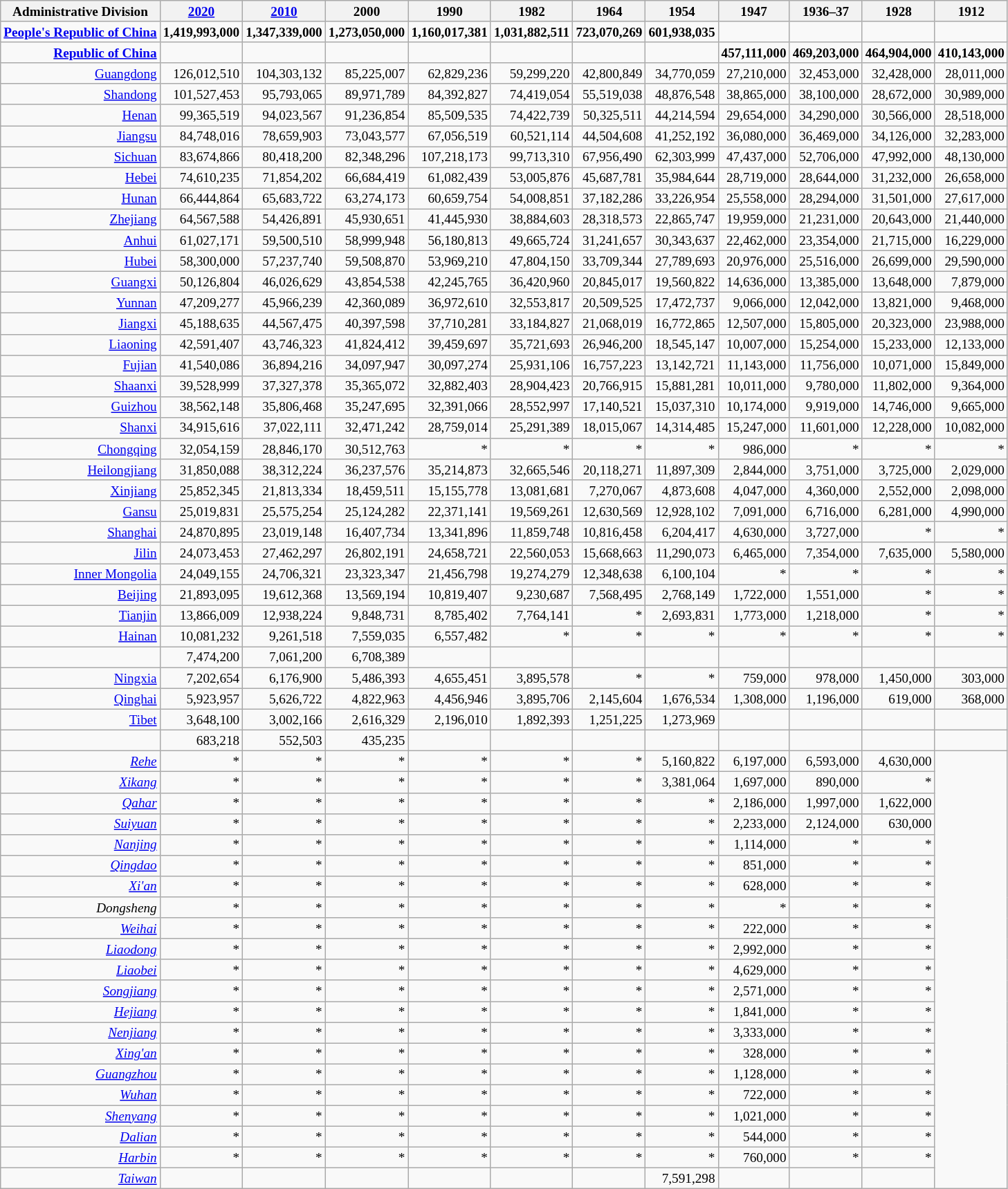<table class="wikitable sortable col1left" style="font-size:80%;line-height:14px;text-align:right">
<tr>
<th>Administrative Division</th>
<th><a href='#'>2020</a><br></th>
<th><a href='#'>2010</a><br></th>
<th>2000<br></th>
<th>1990<br></th>
<th>1982<br></th>
<th>1964<br></th>
<th>1954<br></th>
<th>1947<br></th>
<th>1936–37<br></th>
<th>1928<br></th>
<th>1912<br></th>
</tr>
<tr>
<td><strong><a href='#'>People's Republic of China</a></strong></td>
<td><strong>1,419,993,000</strong></td>
<td><strong>1,347,339,000</strong></td>
<td><strong>1,273,050,000</strong></td>
<td><strong>1,160,017,381</strong></td>
<td><strong>1,031,882,511</strong></td>
<td><strong>723,070,269</strong></td>
<td><strong>601,938,035</strong></td>
<td></td>
<td></td>
<td></td>
<td></td>
</tr>
<tr>
<td><strong><a href='#'>Republic of China</a></strong></td>
<td></td>
<td></td>
<td></td>
<td></td>
<td></td>
<td></td>
<td></td>
<td><strong>457,111,000</strong></td>
<td><strong>469,203,000</strong></td>
<td><strong>464,904,000</strong></td>
<td><strong>410,143,000</strong></td>
</tr>
<tr>
<td><a href='#'>Guangdong</a></td>
<td>126,012,510</td>
<td>104,303,132</td>
<td>85,225,007</td>
<td>62,829,236</td>
<td>59,299,220</td>
<td>42,800,849</td>
<td>34,770,059</td>
<td>27,210,000</td>
<td>32,453,000</td>
<td>32,428,000</td>
<td>28,011,000</td>
</tr>
<tr>
<td><a href='#'>Shandong</a></td>
<td>101,527,453</td>
<td>95,793,065</td>
<td>89,971,789</td>
<td>84,392,827</td>
<td>74,419,054</td>
<td>55,519,038</td>
<td>48,876,548</td>
<td>38,865,000</td>
<td>38,100,000</td>
<td>28,672,000</td>
<td>30,989,000</td>
</tr>
<tr>
<td><a href='#'>Henan</a></td>
<td>99,365,519</td>
<td>94,023,567</td>
<td>91,236,854</td>
<td>85,509,535</td>
<td>74,422,739</td>
<td>50,325,511</td>
<td>44,214,594</td>
<td>29,654,000</td>
<td>34,290,000</td>
<td>30,566,000</td>
<td>28,518,000</td>
</tr>
<tr>
<td><a href='#'>Jiangsu</a></td>
<td>84,748,016</td>
<td>78,659,903</td>
<td>73,043,577</td>
<td>67,056,519</td>
<td>60,521,114</td>
<td>44,504,608</td>
<td>41,252,192</td>
<td>36,080,000</td>
<td>36,469,000</td>
<td>34,126,000</td>
<td>32,283,000</td>
</tr>
<tr>
<td><a href='#'>Sichuan</a></td>
<td>83,674,866</td>
<td>80,418,200</td>
<td>82,348,296</td>
<td>107,218,173</td>
<td>99,713,310</td>
<td>67,956,490</td>
<td>62,303,999</td>
<td>47,437,000</td>
<td>52,706,000</td>
<td>47,992,000</td>
<td>48,130,000</td>
</tr>
<tr>
<td><a href='#'>Hebei</a></td>
<td>74,610,235</td>
<td>71,854,202</td>
<td>66,684,419</td>
<td>61,082,439</td>
<td>53,005,876</td>
<td>45,687,781</td>
<td>35,984,644</td>
<td>28,719,000</td>
<td>28,644,000</td>
<td>31,232,000</td>
<td>26,658,000</td>
</tr>
<tr>
<td><a href='#'>Hunan</a></td>
<td>66,444,864</td>
<td>65,683,722</td>
<td>63,274,173</td>
<td>60,659,754</td>
<td>54,008,851</td>
<td>37,182,286</td>
<td>33,226,954</td>
<td>25,558,000</td>
<td>28,294,000</td>
<td>31,501,000</td>
<td>27,617,000</td>
</tr>
<tr>
<td><a href='#'>Zhejiang</a></td>
<td>64,567,588</td>
<td>54,426,891</td>
<td>45,930,651</td>
<td>41,445,930</td>
<td>38,884,603</td>
<td>28,318,573</td>
<td>22,865,747</td>
<td>19,959,000</td>
<td>21,231,000</td>
<td>20,643,000</td>
<td>21,440,000</td>
</tr>
<tr>
<td><a href='#'>Anhui</a></td>
<td>61,027,171</td>
<td>59,500,510</td>
<td>58,999,948</td>
<td>56,180,813</td>
<td>49,665,724</td>
<td>31,241,657</td>
<td>30,343,637</td>
<td>22,462,000</td>
<td>23,354,000</td>
<td>21,715,000</td>
<td>16,229,000</td>
</tr>
<tr>
<td><a href='#'>Hubei</a></td>
<td>58,300,000</td>
<td>57,237,740</td>
<td>59,508,870</td>
<td>53,969,210</td>
<td>47,804,150</td>
<td>33,709,344</td>
<td>27,789,693</td>
<td>20,976,000</td>
<td>25,516,000</td>
<td>26,699,000</td>
<td>29,590,000</td>
</tr>
<tr>
<td><a href='#'>Guangxi</a></td>
<td>50,126,804</td>
<td>46,026,629</td>
<td>43,854,538</td>
<td>42,245,765</td>
<td>36,420,960</td>
<td>20,845,017</td>
<td>19,560,822</td>
<td>14,636,000</td>
<td>13,385,000</td>
<td>13,648,000</td>
<td>7,879,000</td>
</tr>
<tr>
<td><a href='#'>Yunnan</a></td>
<td>47,209,277</td>
<td>45,966,239</td>
<td>42,360,089</td>
<td>36,972,610</td>
<td>32,553,817</td>
<td>20,509,525</td>
<td>17,472,737</td>
<td>9,066,000</td>
<td>12,042,000</td>
<td>13,821,000</td>
<td>9,468,000</td>
</tr>
<tr>
<td><a href='#'>Jiangxi</a></td>
<td>45,188,635</td>
<td>44,567,475</td>
<td>40,397,598</td>
<td>37,710,281</td>
<td>33,184,827</td>
<td>21,068,019</td>
<td>16,772,865</td>
<td>12,507,000</td>
<td>15,805,000</td>
<td>20,323,000</td>
<td>23,988,000</td>
</tr>
<tr>
<td><a href='#'>Liaoning</a></td>
<td>42,591,407</td>
<td>43,746,323</td>
<td>41,824,412</td>
<td>39,459,697</td>
<td>35,721,693</td>
<td>26,946,200</td>
<td>18,545,147</td>
<td>10,007,000</td>
<td>15,254,000</td>
<td>15,233,000</td>
<td>12,133,000</td>
</tr>
<tr>
<td><a href='#'>Fujian</a></td>
<td>41,540,086</td>
<td>36,894,216</td>
<td>34,097,947</td>
<td>30,097,274</td>
<td>25,931,106</td>
<td>16,757,223</td>
<td>13,142,721</td>
<td>11,143,000</td>
<td>11,756,000</td>
<td>10,071,000</td>
<td>15,849,000</td>
</tr>
<tr>
<td><a href='#'>Shaanxi</a></td>
<td>39,528,999</td>
<td>37,327,378</td>
<td>35,365,072</td>
<td>32,882,403</td>
<td>28,904,423</td>
<td>20,766,915</td>
<td>15,881,281</td>
<td>10,011,000</td>
<td>9,780,000</td>
<td>11,802,000</td>
<td>9,364,000</td>
</tr>
<tr>
<td><a href='#'>Guizhou</a></td>
<td>38,562,148</td>
<td>35,806,468</td>
<td>35,247,695</td>
<td>32,391,066</td>
<td>28,552,997</td>
<td>17,140,521</td>
<td>15,037,310</td>
<td>10,174,000</td>
<td>9,919,000</td>
<td>14,746,000</td>
<td>9,665,000</td>
</tr>
<tr>
<td><a href='#'>Shanxi</a></td>
<td>34,915,616</td>
<td>37,022,111</td>
<td>32,471,242</td>
<td>28,759,014</td>
<td>25,291,389</td>
<td>18,015,067</td>
<td>14,314,485</td>
<td>15,247,000</td>
<td>11,601,000</td>
<td>12,228,000</td>
<td>10,082,000</td>
</tr>
<tr>
<td><a href='#'>Chongqing</a></td>
<td>32,054,159</td>
<td>28,846,170</td>
<td>30,512,763</td>
<td>*</td>
<td>*</td>
<td>*</td>
<td>*</td>
<td>986,000</td>
<td>*</td>
<td>*</td>
<td>*</td>
</tr>
<tr>
<td><a href='#'>Heilongjiang</a></td>
<td>31,850,088</td>
<td>38,312,224</td>
<td>36,237,576</td>
<td>35,214,873</td>
<td>32,665,546</td>
<td>20,118,271</td>
<td>11,897,309</td>
<td>2,844,000</td>
<td>3,751,000</td>
<td>3,725,000</td>
<td>2,029,000</td>
</tr>
<tr>
<td><a href='#'>Xinjiang</a></td>
<td>25,852,345</td>
<td>21,813,334</td>
<td>18,459,511</td>
<td>15,155,778</td>
<td>13,081,681</td>
<td>7,270,067</td>
<td>4,873,608</td>
<td>4,047,000</td>
<td>4,360,000</td>
<td>2,552,000</td>
<td>2,098,000</td>
</tr>
<tr>
<td><a href='#'>Gansu</a></td>
<td>25,019,831</td>
<td>25,575,254</td>
<td>25,124,282</td>
<td>22,371,141</td>
<td>19,569,261</td>
<td>12,630,569</td>
<td>12,928,102</td>
<td>7,091,000</td>
<td>6,716,000</td>
<td>6,281,000</td>
<td>4,990,000</td>
</tr>
<tr>
<td><a href='#'>Shanghai</a></td>
<td>24,870,895</td>
<td>23,019,148</td>
<td>16,407,734</td>
<td>13,341,896</td>
<td>11,859,748</td>
<td>10,816,458</td>
<td>6,204,417</td>
<td>4,630,000</td>
<td>3,727,000</td>
<td>*</td>
<td>*</td>
</tr>
<tr>
<td><a href='#'>Jilin</a></td>
<td>24,073,453</td>
<td>27,462,297</td>
<td>26,802,191</td>
<td>24,658,721</td>
<td>22,560,053</td>
<td>15,668,663</td>
<td>11,290,073</td>
<td>6,465,000</td>
<td>7,354,000</td>
<td>7,635,000</td>
<td>5,580,000</td>
</tr>
<tr>
<td><a href='#'>Inner Mongolia</a></td>
<td>24,049,155</td>
<td>24,706,321</td>
<td>23,323,347</td>
<td>21,456,798</td>
<td>19,274,279</td>
<td>12,348,638</td>
<td>6,100,104</td>
<td>*</td>
<td>*</td>
<td>*</td>
<td>*</td>
</tr>
<tr>
<td><a href='#'>Beijing</a></td>
<td>21,893,095</td>
<td>19,612,368</td>
<td>13,569,194</td>
<td>10,819,407</td>
<td>9,230,687</td>
<td>7,568,495</td>
<td>2,768,149</td>
<td>1,722,000</td>
<td>1,551,000</td>
<td>*</td>
<td>*</td>
</tr>
<tr>
<td><a href='#'>Tianjin</a></td>
<td>13,866,009</td>
<td>12,938,224</td>
<td>9,848,731</td>
<td>8,785,402</td>
<td>7,764,141</td>
<td>*</td>
<td>2,693,831</td>
<td>1,773,000</td>
<td>1,218,000</td>
<td>*</td>
<td>*</td>
</tr>
<tr>
<td><a href='#'>Hainan</a></td>
<td>10,081,232</td>
<td>9,261,518</td>
<td>7,559,035</td>
<td>6,557,482</td>
<td>*</td>
<td>*</td>
<td>*</td>
<td>*</td>
<td>*</td>
<td>*</td>
<td>*</td>
</tr>
<tr>
<td></td>
<td>7,474,200</td>
<td>7,061,200</td>
<td>6,708,389</td>
<td></td>
<td></td>
<td></td>
<td></td>
<td></td>
<td></td>
<td></td>
<td></td>
</tr>
<tr>
<td><a href='#'>Ningxia</a></td>
<td>7,202,654</td>
<td>6,176,900</td>
<td>5,486,393</td>
<td>4,655,451</td>
<td>3,895,578</td>
<td>*</td>
<td>*</td>
<td>759,000</td>
<td>978,000</td>
<td>1,450,000</td>
<td>303,000</td>
</tr>
<tr>
<td><a href='#'>Qinghai</a></td>
<td>5,923,957</td>
<td>5,626,722</td>
<td>4,822,963</td>
<td>4,456,946</td>
<td>3,895,706</td>
<td>2,145,604</td>
<td>1,676,534</td>
<td>1,308,000</td>
<td>1,196,000</td>
<td>619,000</td>
<td>368,000</td>
</tr>
<tr>
<td><a href='#'>Tibet</a></td>
<td>3,648,100</td>
<td>3,002,166</td>
<td>2,616,329</td>
<td>2,196,010</td>
<td>1,892,393</td>
<td>1,251,225</td>
<td>1,273,969</td>
<td></td>
<td></td>
<td></td>
<td></td>
</tr>
<tr>
<td></td>
<td>683,218</td>
<td>552,503</td>
<td>435,235</td>
<td></td>
<td></td>
<td></td>
<td></td>
<td></td>
<td></td>
<td></td>
<td></td>
</tr>
<tr>
<td><em><a href='#'>Rehe</a></em></td>
<td>*</td>
<td>*</td>
<td>*</td>
<td>*</td>
<td>*</td>
<td>*</td>
<td>5,160,822</td>
<td>6,197,000</td>
<td>6,593,000</td>
<td>4,630,000</td>
</tr>
<tr>
<td><em><a href='#'>Xikang</a></em></td>
<td>*</td>
<td>*</td>
<td>*</td>
<td>*</td>
<td>*</td>
<td>*</td>
<td>3,381,064</td>
<td>1,697,000</td>
<td>890,000</td>
<td>*</td>
</tr>
<tr>
<td><em><a href='#'>Qahar</a></em></td>
<td>*</td>
<td>*</td>
<td>*</td>
<td>*</td>
<td>*</td>
<td>*</td>
<td>*</td>
<td>2,186,000</td>
<td>1,997,000</td>
<td>1,622,000</td>
</tr>
<tr>
<td><em><a href='#'>Suiyuan</a></em></td>
<td>*</td>
<td>*</td>
<td>*</td>
<td>*</td>
<td>*</td>
<td>*</td>
<td>*</td>
<td>2,233,000</td>
<td>2,124,000</td>
<td>630,000</td>
</tr>
<tr>
<td><em><a href='#'>Nanjing</a></em></td>
<td>*</td>
<td>*</td>
<td>*</td>
<td>*</td>
<td>*</td>
<td>*</td>
<td>*</td>
<td>1,114,000</td>
<td>*</td>
<td>*</td>
</tr>
<tr>
<td><em><a href='#'>Qingdao</a></em></td>
<td>*</td>
<td>*</td>
<td>*</td>
<td>*</td>
<td>*</td>
<td>*</td>
<td>*</td>
<td>851,000</td>
<td>*</td>
<td>*</td>
</tr>
<tr>
<td><em><a href='#'>Xi'an</a></em></td>
<td>*</td>
<td>*</td>
<td>*</td>
<td>*</td>
<td>*</td>
<td>*</td>
<td>*</td>
<td>628,000</td>
<td>*</td>
<td>*</td>
</tr>
<tr>
<td><em>Dongsheng</em></td>
<td>*</td>
<td>*</td>
<td>*</td>
<td>*</td>
<td>*</td>
<td>*</td>
<td>*</td>
<td>*</td>
<td>*</td>
<td>*</td>
</tr>
<tr>
<td><em><a href='#'>Weihai</a></em></td>
<td>*</td>
<td>*</td>
<td>*</td>
<td>*</td>
<td>*</td>
<td>*</td>
<td>*</td>
<td>222,000</td>
<td>*</td>
<td>*</td>
</tr>
<tr>
<td><em><a href='#'>Liaodong</a></em></td>
<td>*</td>
<td>*</td>
<td>*</td>
<td>*</td>
<td>*</td>
<td>*</td>
<td>*</td>
<td>2,992,000</td>
<td>*</td>
<td>*</td>
</tr>
<tr>
<td><em><a href='#'>Liaobei</a></em></td>
<td>*</td>
<td>*</td>
<td>*</td>
<td>*</td>
<td>*</td>
<td>*</td>
<td>*</td>
<td>4,629,000</td>
<td>*</td>
<td>*</td>
</tr>
<tr>
<td><em><a href='#'>Songjiang</a></em></td>
<td>*</td>
<td>*</td>
<td>*</td>
<td>*</td>
<td>*</td>
<td>*</td>
<td>*</td>
<td>2,571,000</td>
<td>*</td>
<td>*</td>
</tr>
<tr>
<td><em><a href='#'>Hejiang</a></em></td>
<td>*</td>
<td>*</td>
<td>*</td>
<td>*</td>
<td>*</td>
<td>*</td>
<td>*</td>
<td>1,841,000</td>
<td>*</td>
<td>*</td>
</tr>
<tr>
<td><em><a href='#'>Nenjiang</a></em></td>
<td>*</td>
<td>*</td>
<td>*</td>
<td>*</td>
<td>*</td>
<td>*</td>
<td>*</td>
<td>3,333,000</td>
<td>*</td>
<td>*</td>
</tr>
<tr>
<td><em><a href='#'>Xing'an</a></em></td>
<td>*</td>
<td>*</td>
<td>*</td>
<td>*</td>
<td>*</td>
<td>*</td>
<td>*</td>
<td>328,000</td>
<td>*</td>
<td>*</td>
</tr>
<tr>
<td><em><a href='#'>Guangzhou</a></em></td>
<td>*</td>
<td>*</td>
<td>*</td>
<td>*</td>
<td>*</td>
<td>*</td>
<td>*</td>
<td>1,128,000</td>
<td>*</td>
<td>*</td>
</tr>
<tr>
<td><em><a href='#'>Wuhan</a></em></td>
<td>*</td>
<td>*</td>
<td>*</td>
<td>*</td>
<td>*</td>
<td>*</td>
<td>*</td>
<td>722,000</td>
<td>*</td>
<td>*</td>
</tr>
<tr>
<td><em><a href='#'>Shenyang</a></em></td>
<td>*</td>
<td>*</td>
<td>*</td>
<td>*</td>
<td>*</td>
<td>*</td>
<td>*</td>
<td>1,021,000</td>
<td>*</td>
<td>*</td>
</tr>
<tr>
<td><em><a href='#'>Dalian</a></em></td>
<td>*</td>
<td>*</td>
<td>*</td>
<td>*</td>
<td>*</td>
<td>*</td>
<td>*</td>
<td>544,000</td>
<td>*</td>
<td>*</td>
</tr>
<tr>
<td><em><a href='#'>Harbin</a></em></td>
<td>*</td>
<td>*</td>
<td>*</td>
<td>*</td>
<td>*</td>
<td>*</td>
<td>*</td>
<td>760,000</td>
<td>*</td>
<td>*</td>
</tr>
<tr>
<td><em><a href='#'>Taiwan</a></em></td>
<td></td>
<td></td>
<td></td>
<td></td>
<td></td>
<td></td>
<td>7,591,298</td>
<td></td>
<td></td>
<td></td>
</tr>
</table>
